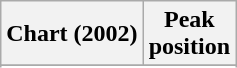<table class="wikitable sortable plainrowheaders">
<tr>
<th scope="col">Chart (2002)</th>
<th scope="col">Peak<br>position</th>
</tr>
<tr>
</tr>
<tr>
</tr>
<tr>
</tr>
<tr>
</tr>
<tr>
</tr>
<tr>
</tr>
</table>
